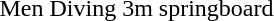<table>
<tr>
<td>Men Diving 3m springboard</td>
<td></td>
<td></td>
</tr>
</table>
